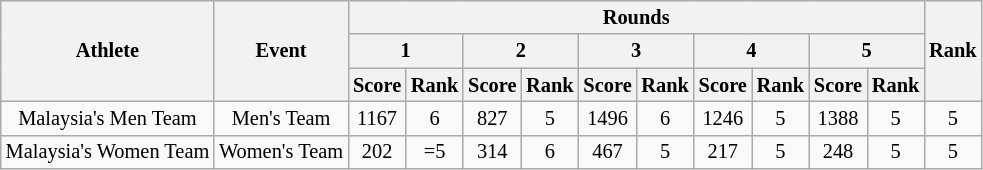<table class="wikitable" style="font-size:85%; text-align:center">
<tr>
<th rowspan="3">Athlete</th>
<th rowspan="3">Event</th>
<th colspan="10">Rounds</th>
<th rowspan="3">Rank</th>
</tr>
<tr>
<th colspan="2">1</th>
<th colspan="2">2</th>
<th colspan="2">3</th>
<th colspan="2">4</th>
<th colspan="2">5</th>
</tr>
<tr>
<th>Score</th>
<th>Rank</th>
<th>Score</th>
<th>Rank</th>
<th>Score</th>
<th>Rank</th>
<th>Score</th>
<th>Rank</th>
<th>Score</th>
<th>Rank</th>
</tr>
<tr>
<td>Malaysia's Men Team</td>
<td>Men's Team</td>
<td>1167</td>
<td>6</td>
<td>827</td>
<td>5</td>
<td>1496</td>
<td>6</td>
<td>1246</td>
<td>5</td>
<td>1388</td>
<td>5</td>
<td>5</td>
</tr>
<tr>
<td>Malaysia's Women Team</td>
<td>Women's Team</td>
<td>202</td>
<td>=5</td>
<td>314</td>
<td>6</td>
<td>467</td>
<td>5</td>
<td>217</td>
<td>5</td>
<td>248</td>
<td>5</td>
<td>5</td>
</tr>
</table>
